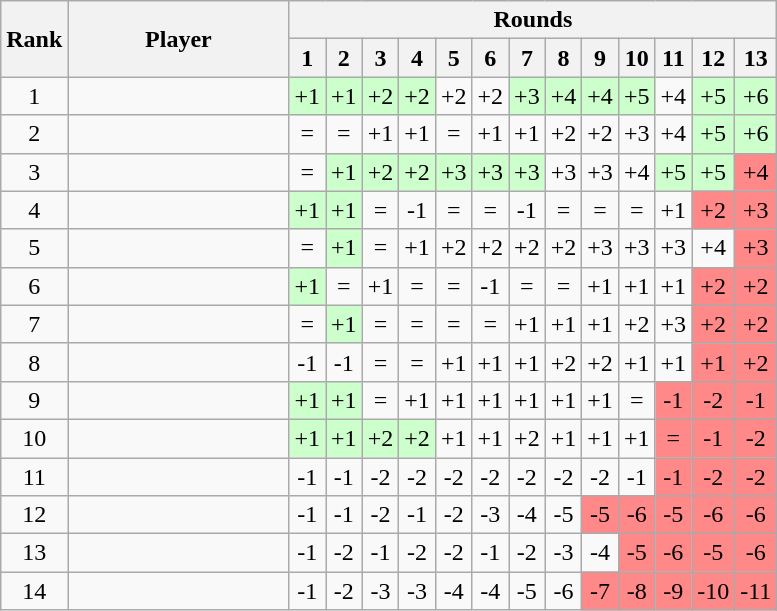<table class="wikitable" style="font-size:100%; text-align:center; white-space: nowrap;">
<tr>
<th rowspan="2">Rank</th>
<th rowspan="2" style="width:140px;">Player</th>
<th colspan="13">Rounds</th>
</tr>
<tr>
<th>1</th>
<th>2</th>
<th>3</th>
<th>4</th>
<th>5</th>
<th>6</th>
<th>7</th>
<th>8</th>
<th>9</th>
<th>10</th>
<th>11</th>
<th>12</th>
<th>13</th>
</tr>
<tr>
<td>1</td>
<td align="left"></td>
<td bgcolor="#ccffcc">+1</td>
<td bgcolor="#ccffcc">+1</td>
<td bgcolor="#ccffcc">+2</td>
<td bgcolor="#ccffcc">+2</td>
<td>+2</td>
<td>+2</td>
<td bgcolor="#ccffcc">+3</td>
<td bgcolor="#ccffcc">+4</td>
<td bgcolor="#ccffcc">+4</td>
<td bgcolor="#ccffcc">+5</td>
<td>+4</td>
<td bgcolor="#ccffcc">+5</td>
<td bgcolor="#ccffcc">+6</td>
</tr>
<tr>
<td>2</td>
<td align="left"></td>
<td>=</td>
<td>=</td>
<td>+1</td>
<td>+1</td>
<td>=</td>
<td>+1</td>
<td>+1</td>
<td>+2</td>
<td>+2</td>
<td>+3</td>
<td>+4</td>
<td bgcolor="#ccffcc">+5</td>
<td bgcolor="#ccffcc">+6</td>
</tr>
<tr>
<td>3</td>
<td align="left"></td>
<td>=</td>
<td bgcolor="#ccffcc">+1</td>
<td bgcolor="#ccffcc">+2</td>
<td bgcolor="#ccffcc">+2</td>
<td bgcolor="#ccffcc">+3</td>
<td bgcolor="#ccffcc">+3</td>
<td bgcolor="#ccffcc">+3</td>
<td>+3</td>
<td>+3</td>
<td>+4</td>
<td bgcolor="#ccffcc">+5</td>
<td bgcolor="#ccffcc">+5</td>
<td bgcolor="#ff8888">+4</td>
</tr>
<tr>
<td>4</td>
<td align="left"></td>
<td bgcolor="#ccffcc">+1</td>
<td bgcolor="#ccffcc">+1</td>
<td>=</td>
<td>-1</td>
<td>=</td>
<td>=</td>
<td>-1</td>
<td>=</td>
<td>=</td>
<td>=</td>
<td>+1</td>
<td bgcolor="#ff8888">+2</td>
<td bgcolor="#ff8888">+3</td>
</tr>
<tr>
<td>5</td>
<td align="left"></td>
<td>=</td>
<td bgcolor="#ccffcc">+1</td>
<td>=</td>
<td>+1</td>
<td>+2</td>
<td>+2</td>
<td>+2</td>
<td>+2</td>
<td>+3</td>
<td>+3</td>
<td>+3</td>
<td>+4</td>
<td bgcolor="#ff8888">+3</td>
</tr>
<tr>
<td>6</td>
<td align="left"></td>
<td bgcolor="#ccffcc">+1</td>
<td>=</td>
<td>+1</td>
<td>=</td>
<td>=</td>
<td>-1</td>
<td>=</td>
<td>=</td>
<td>+1</td>
<td>+1</td>
<td>+1</td>
<td bgcolor="#ff8888">+2</td>
<td bgcolor="#ff8888">+2</td>
</tr>
<tr>
<td>7</td>
<td align="left"></td>
<td>=</td>
<td bgcolor="#ccffcc">+1</td>
<td>=</td>
<td>=</td>
<td>=</td>
<td>=</td>
<td>+1</td>
<td>+1</td>
<td>+1</td>
<td>+2</td>
<td>+3</td>
<td bgcolor="#ff8888">+2</td>
<td bgcolor="#ff8888">+2</td>
</tr>
<tr>
<td>8</td>
<td align="left"></td>
<td>-1</td>
<td>-1</td>
<td>=</td>
<td>=</td>
<td>+1</td>
<td>+1</td>
<td>+1</td>
<td>+2</td>
<td>+2</td>
<td>+1</td>
<td>+1</td>
<td bgcolor="#ff8888">+1</td>
<td bgcolor="#ff8888">+2</td>
</tr>
<tr>
<td>9</td>
<td align="left"></td>
<td bgcolor="#ccffcc">+1</td>
<td bgcolor="#ccffcc">+1</td>
<td>=</td>
<td>+1</td>
<td>+1</td>
<td>+1</td>
<td>+1</td>
<td>+1</td>
<td>+1</td>
<td>=</td>
<td bgcolor="#ff8888">-1</td>
<td bgcolor="#ff8888">-2</td>
<td bgcolor="#ff8888">-1</td>
</tr>
<tr>
<td>10</td>
<td align="left"></td>
<td bgcolor="#ccffcc">+1</td>
<td bgcolor="#ccffcc">+1</td>
<td bgcolor="#ccffcc">+2</td>
<td bgcolor="#ccffcc">+2</td>
<td>+1</td>
<td>+1</td>
<td>+2</td>
<td>+1</td>
<td>+1</td>
<td>+1</td>
<td bgcolor="#ff8888">=</td>
<td bgcolor="#ff8888">-1</td>
<td bgcolor="#ff8888">-2</td>
</tr>
<tr>
<td>11</td>
<td align="left"></td>
<td>-1</td>
<td>-1</td>
<td>-2</td>
<td>-2</td>
<td>-2</td>
<td>-2</td>
<td>-2</td>
<td>-2</td>
<td>-2</td>
<td>-1</td>
<td bgcolor="#ff8888">-1</td>
<td bgcolor="#ff8888">-2</td>
<td bgcolor="#ff8888">-2</td>
</tr>
<tr>
<td>12</td>
<td align="left"></td>
<td>-1</td>
<td>-1</td>
<td>-2</td>
<td>-1</td>
<td>-2</td>
<td>-3</td>
<td>-4</td>
<td>-5</td>
<td bgcolor="#ff8888">-5</td>
<td bgcolor="#ff8888">-6</td>
<td bgcolor="#ff8888">-5</td>
<td bgcolor="#ff8888">-6</td>
<td bgcolor="#ff8888">-6</td>
</tr>
<tr>
<td>13</td>
<td align="left"></td>
<td>-1</td>
<td>-2</td>
<td>-1</td>
<td>-2</td>
<td>-2</td>
<td>-1</td>
<td>-2</td>
<td>-3</td>
<td>-4</td>
<td bgcolor="#ff8888">-5</td>
<td bgcolor="#ff8888">-6</td>
<td bgcolor="#ff8888">-5</td>
<td bgcolor="#ff8888">-6</td>
</tr>
<tr>
<td>14</td>
<td align="left"></td>
<td>-1</td>
<td>-2</td>
<td>-3</td>
<td>-3</td>
<td>-4</td>
<td>-4</td>
<td>-5</td>
<td>-6</td>
<td bgcolor="#ff8888">-7</td>
<td bgcolor="#ff8888">-8</td>
<td bgcolor="#ff8888">-9</td>
<td bgcolor="#ff8888">-10</td>
<td bgcolor="#ff8888">-11</td>
</tr>
</table>
